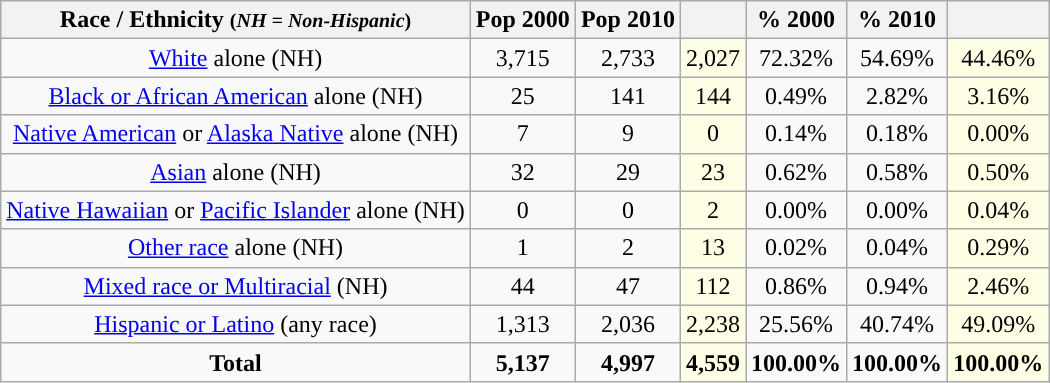<table class="wikitable" style="text-align:center;">
<tr>
<th>Race / Ethnicity <small>(<em>NH = Non-Hispanic</em>)</small></th>
<th>Pop 2000</th>
<th>Pop 2010</th>
<th></th>
<th>% 2000</th>
<th>% 2010</th>
<th></th>
</tr>
<tr>
<td><a href='#'>White</a> alone (NH)</td>
<td>3,715</td>
<td>2,733</td>
<td style='background: #ffffe6;'>2,027</td>
<td>72.32%</td>
<td>54.69%</td>
<td style='background: #ffffe6;'>44.46%</td>
</tr>
<tr>
<td><a href='#'>Black or African American</a> alone (NH)</td>
<td>25</td>
<td>141</td>
<td style='background: #ffffe6;'>144</td>
<td>0.49%</td>
<td>2.82%</td>
<td style='background: #ffffe6;'>3.16%</td>
</tr>
<tr>
<td><a href='#'>Native American</a> or <a href='#'>Alaska Native</a> alone (NH)</td>
<td>7</td>
<td>9</td>
<td style='background: #ffffe6;'>0</td>
<td>0.14%</td>
<td>0.18%</td>
<td style='background: #ffffe6;'>0.00%</td>
</tr>
<tr>
<td><a href='#'>Asian</a> alone (NH)</td>
<td>32</td>
<td>29</td>
<td style='background: #ffffe6;'>23</td>
<td>0.62%</td>
<td>0.58%</td>
<td style='background: #ffffe6;'>0.50%</td>
</tr>
<tr>
<td><a href='#'>Native Hawaiian</a> or <a href='#'>Pacific Islander</a> alone (NH)</td>
<td>0</td>
<td>0</td>
<td style='background: #ffffe6;'>2</td>
<td>0.00%</td>
<td>0.00%</td>
<td style='background: #ffffe6;'>0.04%</td>
</tr>
<tr>
<td><a href='#'>Other race</a> alone (NH)</td>
<td>1</td>
<td>2</td>
<td style='background: #ffffe6;'>13</td>
<td>0.02%</td>
<td>0.04%</td>
<td style='background: #ffffe6;'>0.29%</td>
</tr>
<tr>
<td><a href='#'>Mixed race or Multiracial</a> (NH)</td>
<td>44</td>
<td>47</td>
<td style='background: #ffffe6;'>112</td>
<td>0.86%</td>
<td>0.94%</td>
<td style='background: #ffffe6;'>2.46%</td>
</tr>
<tr>
<td><a href='#'>Hispanic or Latino</a> (any race)</td>
<td>1,313</td>
<td>2,036</td>
<td style='background: #ffffe6;'>2,238</td>
<td>25.56%</td>
<td>40.74%</td>
<td style='background: #ffffe6;'>49.09%</td>
</tr>
<tr>
<td><strong>Total</strong></td>
<td><strong>5,137</strong></td>
<td><strong>4,997</strong></td>
<td style='background: #ffffe6;'><strong>4,559</strong></td>
<td><strong>100.00%</strong></td>
<td><strong>100.00%</strong></td>
<td style='background: #ffffe6;'><strong>100.00%</strong></td>
</tr>
</table>
